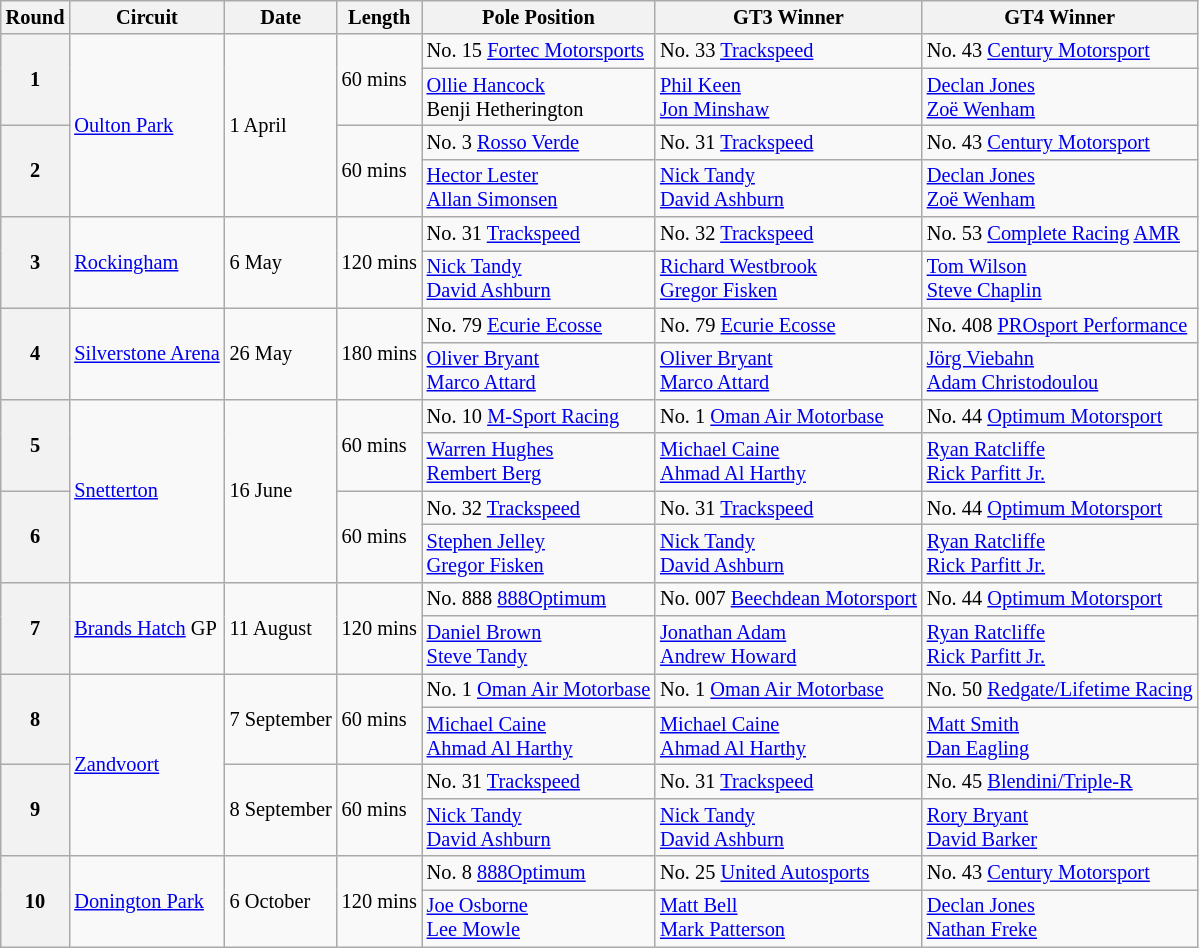<table class="wikitable" style="font-size: 85%">
<tr>
<th>Round</th>
<th>Circuit</th>
<th>Date</th>
<th>Length</th>
<th>Pole Position</th>
<th>GT3 Winner</th>
<th>GT4 Winner</th>
</tr>
<tr>
<th rowspan=2>1</th>
<td rowspan=4><a href='#'>Oulton Park</a></td>
<td rowspan=4>1 April</td>
<td rowspan=2>60 mins</td>
<td>No. 15 <a href='#'>Fortec Motorsports</a></td>
<td>No. 33 <a href='#'>Trackspeed</a></td>
<td>No. 43 <a href='#'>Century Motorsport</a></td>
</tr>
<tr>
<td> <a href='#'>Ollie Hancock</a><br> Benji Hetherington</td>
<td> <a href='#'>Phil Keen</a><br> <a href='#'>Jon Minshaw</a></td>
<td> <a href='#'>Declan Jones</a><br> <a href='#'>Zoë Wenham</a></td>
</tr>
<tr>
<th rowspan=2>2</th>
<td rowspan=2>60 mins</td>
<td>No. 3 <a href='#'>Rosso Verde</a></td>
<td>No. 31 <a href='#'>Trackspeed</a></td>
<td>No. 43 <a href='#'>Century Motorsport</a></td>
</tr>
<tr>
<td> <a href='#'>Hector Lester</a><br> <a href='#'>Allan Simonsen</a></td>
<td> <a href='#'>Nick Tandy</a><br> <a href='#'>David Ashburn</a></td>
<td> <a href='#'>Declan Jones</a><br> <a href='#'>Zoë Wenham</a></td>
</tr>
<tr>
<th rowspan=2>3</th>
<td rowspan=2><a href='#'>Rockingham</a></td>
<td rowspan=2>6 May</td>
<td rowspan=2>120 mins</td>
<td>No. 31 <a href='#'>Trackspeed</a></td>
<td>No. 32 <a href='#'>Trackspeed</a></td>
<td>No. 53 <a href='#'>Complete Racing</a> <a href='#'>AMR</a></td>
</tr>
<tr>
<td> <a href='#'>Nick Tandy</a><br> <a href='#'>David Ashburn</a></td>
<td> <a href='#'>Richard Westbrook</a><br> <a href='#'>Gregor Fisken</a></td>
<td> <a href='#'>Tom Wilson</a><br> <a href='#'>Steve Chaplin</a></td>
</tr>
<tr>
<th rowspan=2>4</th>
<td rowspan=2><a href='#'>Silverstone Arena</a></td>
<td rowspan=2>26 May</td>
<td rowspan=2>180 mins</td>
<td>No. 79 <a href='#'>Ecurie Ecosse</a></td>
<td>No. 79 <a href='#'>Ecurie Ecosse</a></td>
<td>No. 408 <a href='#'>PROsport Performance</a></td>
</tr>
<tr>
<td> <a href='#'>Oliver Bryant</a><br> <a href='#'>Marco Attard</a></td>
<td> <a href='#'>Oliver Bryant</a><br> <a href='#'>Marco Attard</a></td>
<td> <a href='#'>Jörg Viebahn</a><br> <a href='#'>Adam Christodoulou</a></td>
</tr>
<tr>
<th rowspan=2>5</th>
<td rowspan=4><a href='#'>Snetterton</a></td>
<td rowspan=4>16 June</td>
<td rowspan=2>60 mins</td>
<td>No. 10 <a href='#'>M-Sport Racing</a></td>
<td>No. 1 <a href='#'>Oman Air Motorbase</a></td>
<td>No. 44 <a href='#'>Optimum Motorsport</a></td>
</tr>
<tr>
<td> <a href='#'>Warren Hughes</a><br> <a href='#'>Rembert Berg</a></td>
<td> <a href='#'>Michael Caine</a><br> <a href='#'>Ahmad Al Harthy</a></td>
<td> <a href='#'>Ryan Ratcliffe</a><br> <a href='#'>Rick Parfitt Jr.</a></td>
</tr>
<tr>
<th rowspan=2>6</th>
<td rowspan=2>60 mins</td>
<td>No. 32 <a href='#'>Trackspeed</a></td>
<td>No. 31 <a href='#'>Trackspeed</a></td>
<td>No. 44 <a href='#'>Optimum Motorsport</a></td>
</tr>
<tr>
<td> <a href='#'>Stephen Jelley</a><br> <a href='#'>Gregor Fisken</a></td>
<td> <a href='#'>Nick Tandy</a><br> <a href='#'>David Ashburn</a></td>
<td> <a href='#'>Ryan Ratcliffe</a><br> <a href='#'>Rick Parfitt Jr.</a></td>
</tr>
<tr>
<th rowspan=2>7</th>
<td rowspan=2><a href='#'>Brands Hatch</a> GP</td>
<td rowspan=2>11 August</td>
<td rowspan=2>120 mins</td>
<td>No. 888 <a href='#'>888Optimum</a></td>
<td>No. 007 <a href='#'>Beechdean Motorsport</a></td>
<td>No. 44 <a href='#'>Optimum Motorsport</a></td>
</tr>
<tr>
<td> <a href='#'>Daniel Brown</a><br> <a href='#'>Steve Tandy</a></td>
<td> <a href='#'>Jonathan Adam</a><br> <a href='#'>Andrew Howard</a></td>
<td> <a href='#'>Ryan Ratcliffe</a><br> <a href='#'>Rick Parfitt Jr.</a></td>
</tr>
<tr>
<th rowspan=2>8</th>
<td rowspan=4><a href='#'>Zandvoort</a></td>
<td rowspan=2>7 September</td>
<td rowspan=2>60 mins</td>
<td>No. 1 <a href='#'>Oman Air Motorbase</a></td>
<td>No. 1 <a href='#'>Oman Air Motorbase</a></td>
<td>No. 50 <a href='#'>Redgate/Lifetime Racing</a></td>
</tr>
<tr>
<td> <a href='#'>Michael Caine</a><br> <a href='#'>Ahmad Al Harthy</a></td>
<td> <a href='#'>Michael Caine</a><br> <a href='#'>Ahmad Al Harthy</a></td>
<td> <a href='#'>Matt Smith</a><br> <a href='#'>Dan Eagling</a></td>
</tr>
<tr>
<th rowspan=2>9</th>
<td rowspan=2>8 September</td>
<td rowspan=2>60 mins</td>
<td>No. 31 <a href='#'>Trackspeed</a></td>
<td>No. 31 <a href='#'>Trackspeed</a></td>
<td>No. 45 <a href='#'>Blendini/Triple-R</a></td>
</tr>
<tr>
<td> <a href='#'>Nick Tandy</a><br> <a href='#'>David Ashburn</a></td>
<td> <a href='#'>Nick Tandy</a><br> <a href='#'>David Ashburn</a></td>
<td> <a href='#'>Rory Bryant</a><br> <a href='#'>David Barker</a></td>
</tr>
<tr>
<th rowspan=2>10</th>
<td rowspan=2><a href='#'>Donington Park</a></td>
<td rowspan=2>6 October</td>
<td rowspan=2>120 mins</td>
<td>No. 8 <a href='#'>888Optimum</a></td>
<td>No. 25 <a href='#'>United Autosports</a></td>
<td>No. 43 <a href='#'>Century Motorsport</a></td>
</tr>
<tr>
<td> <a href='#'>Joe Osborne</a><br> <a href='#'>Lee Mowle</a></td>
<td> <a href='#'>Matt Bell</a><br> <a href='#'>Mark Patterson</a></td>
<td> <a href='#'>Declan Jones</a><br> <a href='#'>Nathan Freke</a></td>
</tr>
</table>
